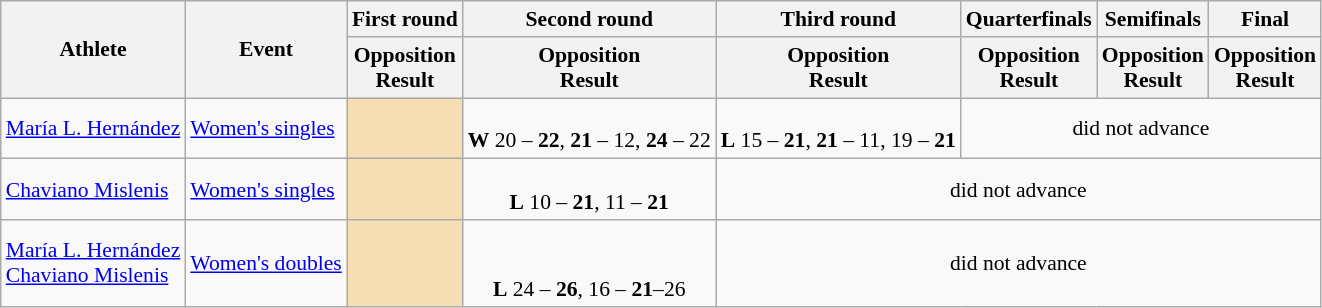<table class="wikitable" style="font-size:90%">
<tr>
<th rowspan="2">Athlete</th>
<th rowspan="2">Event</th>
<th>First round</th>
<th>Second round</th>
<th>Third round</th>
<th>Quarterfinals</th>
<th>Semifinals</th>
<th>Final</th>
</tr>
<tr>
<th>Opposition<br>Result</th>
<th>Opposition<br>Result</th>
<th>Opposition<br>Result</th>
<th>Opposition<br>Result</th>
<th>Opposition<br>Result</th>
<th>Opposition<br>Result</th>
</tr>
<tr>
<td><a href='#'>María L. Hernández</a></td>
<td><a href='#'>Women's singles</a></td>
<td align=center bgcolor=wheat></td>
<td align=center><br><strong>W</strong> 20 – <strong>22</strong>, <strong>21</strong> – 12, <strong>24</strong> – 22</td>
<td align=center><br><strong>L</strong> 15 – <strong>21</strong>, <strong>21</strong> – 11, 19 – <strong>21</strong></td>
<td align=center colspan="7">did not advance</td>
</tr>
<tr>
<td><a href='#'>Chaviano Mislenis</a></td>
<td><a href='#'>Women's singles</a></td>
<td align=center bgcolor=wheat></td>
<td align=center><br><strong>L</strong> 10 – <strong>21</strong>, 11 – <strong>21</strong></td>
<td align=center colspan="7">did not advance</td>
</tr>
<tr>
<td><a href='#'>María L. Hernández</a><br><a href='#'>Chaviano Mislenis</a></td>
<td><a href='#'>Women's doubles</a></td>
<td align=center bgcolor=wheat></td>
<td align=center><br><br><strong>L</strong> 24 – <strong>26</strong>, 16 – <strong>21</strong>–26</td>
<td align=center colspan="7">did not advance</td>
</tr>
</table>
